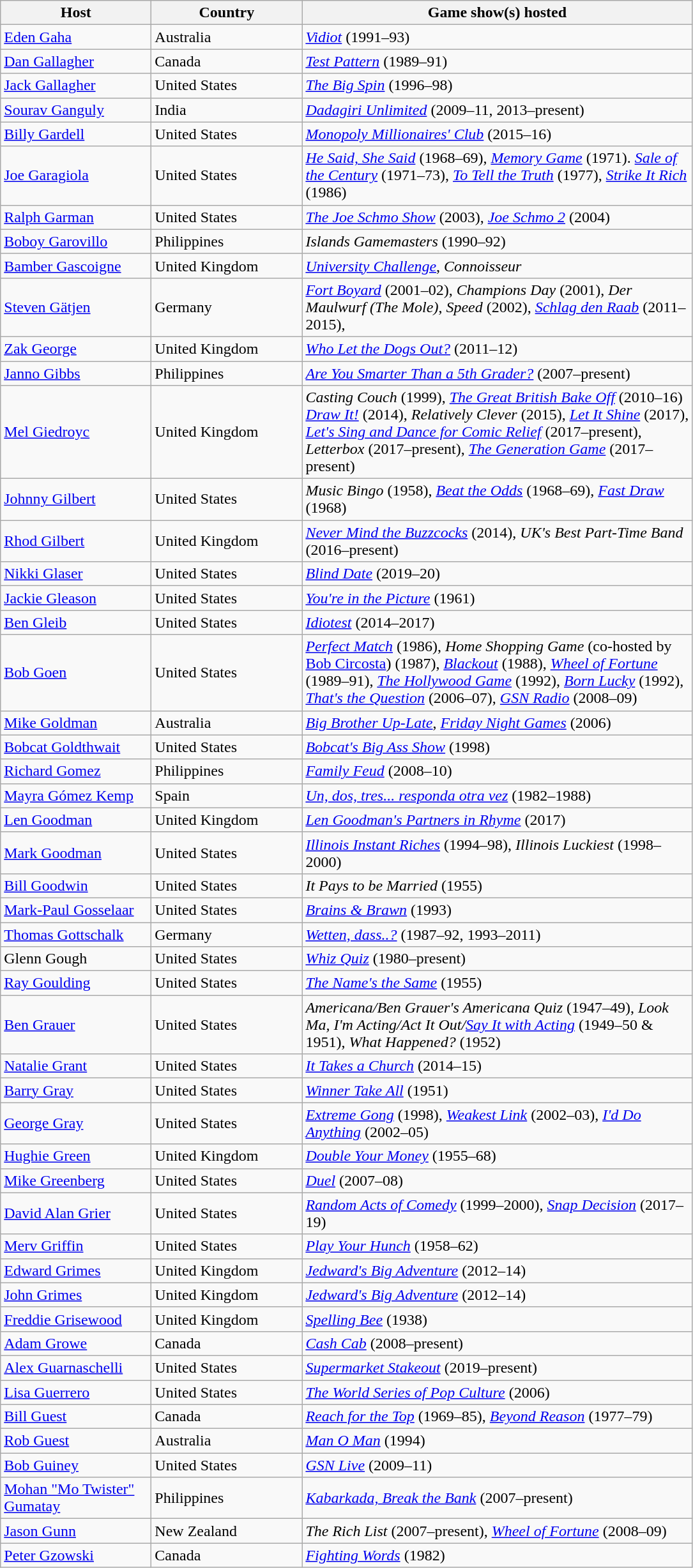<table class="wikitable sortable">
<tr ">
<th style="width:150px;">Host</th>
<th style="width:150px;">Country</th>
<th style="width:400px;">Game show(s) hosted</th>
</tr>
<tr>
<td><a href='#'>Eden Gaha</a></td>
<td>Australia</td>
<td><em><a href='#'>Vidiot</a></em> (1991–93)</td>
</tr>
<tr>
<td><a href='#'>Dan Gallagher</a></td>
<td>Canada</td>
<td><em><a href='#'>Test Pattern</a></em> (1989–91)</td>
</tr>
<tr>
<td><a href='#'>Jack Gallagher</a></td>
<td>United States</td>
<td><em><a href='#'>The Big Spin</a></em> (1996–98)</td>
</tr>
<tr>
<td><a href='#'>Sourav Ganguly</a></td>
<td>India</td>
<td><em><a href='#'>Dadagiri Unlimited</a></em> (2009–11, 2013–present)</td>
</tr>
<tr>
<td><a href='#'>Billy Gardell</a></td>
<td>United States</td>
<td><em><a href='#'>Monopoly Millionaires' Club</a></em> (2015–16)</td>
</tr>
<tr>
<td><a href='#'>Joe Garagiola</a></td>
<td>United States</td>
<td><em><a href='#'>He Said, She Said</a></em> (1968–69), <em><a href='#'>Memory Game</a></em> (1971). <em><a href='#'>Sale of the Century</a></em> (1971–73), <em><a href='#'>To Tell the Truth</a></em> (1977), <em><a href='#'>Strike It Rich</a></em> (1986)</td>
</tr>
<tr>
<td><a href='#'>Ralph Garman</a></td>
<td>United States</td>
<td><em><a href='#'>The Joe Schmo Show</a></em> (2003), <em><a href='#'>Joe Schmo 2</a></em> (2004)</td>
</tr>
<tr>
<td><a href='#'>Boboy Garovillo</a></td>
<td>Philippines</td>
<td><em>Islands Gamemasters</em> (1990–92)</td>
</tr>
<tr>
<td><a href='#'>Bamber Gascoigne</a></td>
<td>United Kingdom</td>
<td><em><a href='#'>University Challenge</a></em>, <em>Connoisseur</em></td>
</tr>
<tr>
<td><a href='#'>Steven Gätjen</a></td>
<td>Germany</td>
<td><em><a href='#'>Fort Boyard</a></em> (2001–02), <em>Champions Day</em> (2001), <em>Der Maulwurf (The Mole)</em>, <em>Speed</em> (2002), <em><a href='#'>Schlag den Raab</a></em> (2011–2015),</td>
</tr>
<tr>
<td><a href='#'>Zak George</a></td>
<td>United Kingdom</td>
<td><em><a href='#'>Who Let the Dogs Out?</a></em> (2011–12)</td>
</tr>
<tr>
<td><a href='#'>Janno Gibbs</a></td>
<td>Philippines</td>
<td><em><a href='#'>Are You Smarter Than a 5th Grader?</a></em> (2007–present)</td>
</tr>
<tr>
<td><a href='#'>Mel Giedroyc</a></td>
<td>United Kingdom</td>
<td><em>Casting Couch</em> (1999), <em><a href='#'>The Great British Bake Off</a></em> (2010–16) <em><a href='#'>Draw It!</a></em> (2014), <em>Relatively Clever</em> (2015), <em><a href='#'>Let It Shine</a></em> (2017), <em><a href='#'>Let's Sing and Dance for Comic Relief</a></em> (2017–present), <em>Letterbox</em> (2017–present), <em><a href='#'>The Generation Game</a></em> (2017–present)</td>
</tr>
<tr>
<td><a href='#'>Johnny Gilbert</a></td>
<td>United States</td>
<td><em>Music Bingo</em> (1958), <em><a href='#'>Beat the Odds</a></em> (1968–69), <em><a href='#'>Fast Draw</a></em> (1968)</td>
</tr>
<tr>
<td><a href='#'>Rhod Gilbert</a></td>
<td>United Kingdom</td>
<td><em><a href='#'>Never Mind the Buzzcocks</a></em> (2014), <em>UK's Best Part-Time Band</em> (2016–present)</td>
</tr>
<tr>
<td><a href='#'>Nikki Glaser</a></td>
<td>United States</td>
<td><em><a href='#'>Blind Date</a></em> (2019–20)</td>
</tr>
<tr>
<td><a href='#'>Jackie Gleason</a></td>
<td>United States</td>
<td><em><a href='#'>You're in the Picture</a></em> (1961)</td>
</tr>
<tr>
<td><a href='#'>Ben Gleib</a></td>
<td>United States</td>
<td><em><a href='#'>Idiotest</a></em> (2014–2017)</td>
</tr>
<tr>
<td><a href='#'>Bob Goen</a></td>
<td>United States</td>
<td><em><a href='#'>Perfect Match</a></em> (1986), <em>Home Shopping Game</em> (co-hosted by <a href='#'>Bob Circosta</a>) (1987), <em><a href='#'>Blackout</a></em> (1988), <em><a href='#'>Wheel of Fortune</a></em> (1989–91), <em><a href='#'>The Hollywood Game</a></em> (1992), <em><a href='#'>Born Lucky</a></em> (1992), <em><a href='#'>That's the Question</a></em> (2006–07), <em><a href='#'>GSN Radio</a></em> (2008–09)</td>
</tr>
<tr>
<td><a href='#'>Mike Goldman</a></td>
<td>Australia</td>
<td><em><a href='#'>Big Brother Up-Late</a></em>, <em><a href='#'>Friday Night Games</a></em> (2006)</td>
</tr>
<tr>
<td><a href='#'>Bobcat Goldthwait</a></td>
<td>United States</td>
<td><em><a href='#'>Bobcat's Big Ass Show</a></em> (1998)</td>
</tr>
<tr>
<td><a href='#'>Richard Gomez</a></td>
<td>Philippines</td>
<td><em><a href='#'>Family Feud</a></em> (2008–10)</td>
</tr>
<tr>
<td><a href='#'>Mayra Gómez Kemp</a></td>
<td>Spain</td>
<td><em><a href='#'>Un, dos, tres... responda otra vez</a></em> (1982–1988)</td>
</tr>
<tr>
<td><a href='#'>Len Goodman</a></td>
<td>United Kingdom</td>
<td><em><a href='#'>Len Goodman's Partners in Rhyme</a></em> (2017)</td>
</tr>
<tr>
<td><a href='#'>Mark Goodman</a></td>
<td>United States</td>
<td><em><a href='#'>Illinois Instant Riches</a></em> (1994–98), <em>Illinois Luckiest</em> (1998–2000)</td>
</tr>
<tr>
<td><a href='#'>Bill Goodwin</a></td>
<td>United States</td>
<td><em>It Pays to be Married</em> (1955)</td>
</tr>
<tr>
<td><a href='#'>Mark-Paul Gosselaar</a></td>
<td>United States</td>
<td><em><a href='#'>Brains & Brawn</a></em> (1993)</td>
</tr>
<tr>
<td><a href='#'>Thomas Gottschalk</a></td>
<td>Germany</td>
<td><em><a href='#'>Wetten, dass..?</a></em> (1987–92, 1993–2011)</td>
</tr>
<tr>
<td>Glenn Gough</td>
<td>United States</td>
<td><em><a href='#'>Whiz Quiz</a></em> (1980–present)</td>
</tr>
<tr>
<td><a href='#'>Ray Goulding</a></td>
<td>United States</td>
<td><em><a href='#'>The Name's the Same</a></em> (1955)</td>
</tr>
<tr>
<td><a href='#'>Ben Grauer</a></td>
<td>United States</td>
<td><em>Americana/Ben Grauer's Americana Quiz</em> (1947–49), <em>Look Ma, I'm Acting/Act It Out/<a href='#'>Say It with Acting</a></em> (1949–50 & 1951), <em>What Happened?</em> (1952)</td>
</tr>
<tr>
<td><a href='#'>Natalie Grant</a></td>
<td>United States</td>
<td><em><a href='#'>It Takes a Church</a></em> (2014–15)</td>
</tr>
<tr>
<td><a href='#'>Barry Gray</a></td>
<td>United States</td>
<td><em><a href='#'>Winner Take All</a></em> (1951)</td>
</tr>
<tr>
<td><a href='#'>George Gray</a></td>
<td>United States</td>
<td><em><a href='#'>Extreme Gong</a></em> (1998), <em><a href='#'>Weakest Link</a></em> (2002–03), <em><a href='#'>I'd Do Anything</a></em> (2002–05)</td>
</tr>
<tr>
<td><a href='#'>Hughie Green</a></td>
<td>United Kingdom</td>
<td><em><a href='#'>Double Your Money</a></em> (1955–68)</td>
</tr>
<tr>
<td><a href='#'>Mike Greenberg</a></td>
<td>United States</td>
<td><em><a href='#'>Duel</a></em> (2007–08)</td>
</tr>
<tr>
<td><a href='#'>David Alan Grier</a></td>
<td>United States</td>
<td><em><a href='#'>Random Acts of Comedy</a></em> (1999–2000), <em><a href='#'>Snap Decision</a></em> (2017–19)</td>
</tr>
<tr>
<td><a href='#'>Merv Griffin</a></td>
<td>United States</td>
<td><em><a href='#'>Play Your Hunch</a></em> (1958–62)</td>
</tr>
<tr>
<td><a href='#'>Edward Grimes</a></td>
<td>United Kingdom</td>
<td><em><a href='#'>Jedward's Big Adventure</a></em> (2012–14)</td>
</tr>
<tr>
<td><a href='#'>John Grimes</a></td>
<td>United Kingdom</td>
<td><em><a href='#'>Jedward's Big Adventure</a></em> (2012–14)</td>
</tr>
<tr>
<td><a href='#'>Freddie Grisewood</a></td>
<td>United Kingdom</td>
<td><em><a href='#'>Spelling Bee</a></em> (1938)</td>
</tr>
<tr>
<td><a href='#'>Adam Growe</a></td>
<td>Canada</td>
<td><em><a href='#'>Cash Cab</a></em> (2008–present)</td>
</tr>
<tr>
<td><a href='#'>Alex Guarnaschelli</a></td>
<td>United States</td>
<td><em><a href='#'>Supermarket Stakeout</a></em> (2019–present)</td>
</tr>
<tr>
<td><a href='#'>Lisa Guerrero</a></td>
<td>United States</td>
<td><em><a href='#'>The World Series of Pop Culture</a></em> (2006)</td>
</tr>
<tr>
<td><a href='#'>Bill Guest</a></td>
<td>Canada</td>
<td><em><a href='#'>Reach for the Top</a></em> (1969–85), <em><a href='#'>Beyond Reason</a></em> (1977–79)</td>
</tr>
<tr>
<td><a href='#'>Rob Guest</a></td>
<td>Australia</td>
<td><em><a href='#'>Man O Man</a></em> (1994)</td>
</tr>
<tr>
<td><a href='#'>Bob Guiney</a></td>
<td>United States</td>
<td><em><a href='#'>GSN Live</a></em> (2009–11)</td>
</tr>
<tr>
<td><a href='#'>Mohan "Mo Twister" Gumatay</a></td>
<td>Philippines</td>
<td><em><a href='#'>Kabarkada, Break the Bank</a></em> (2007–present)</td>
</tr>
<tr>
<td><a href='#'>Jason Gunn</a></td>
<td>New Zealand</td>
<td><em>The Rich List</em> (2007–present), <em><a href='#'>Wheel of Fortune</a></em> (2008–09)</td>
</tr>
<tr>
<td><a href='#'>Peter Gzowski</a></td>
<td>Canada</td>
<td><em><a href='#'>Fighting Words</a></em> (1982)</td>
</tr>
</table>
